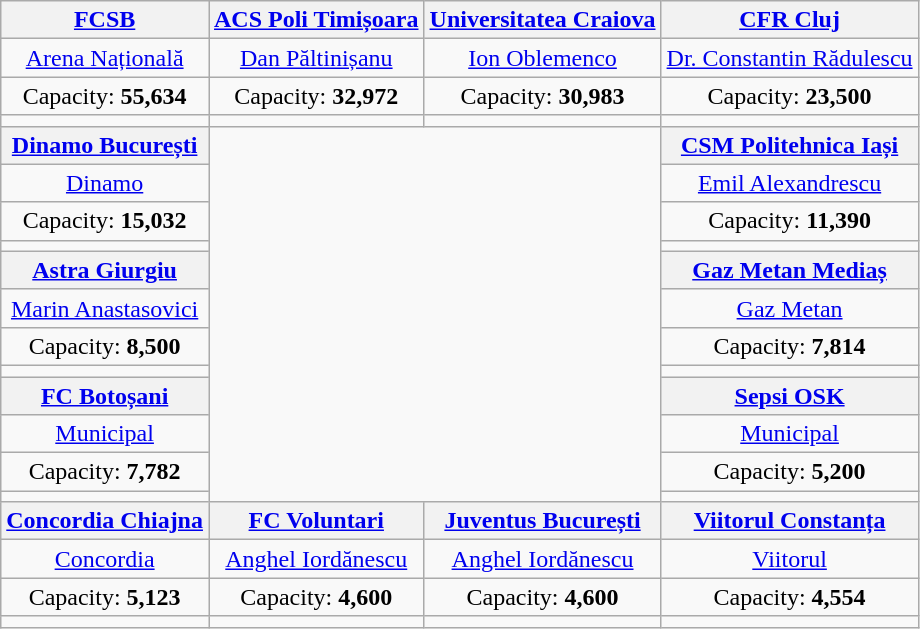<table class="wikitable" style="text-align:center;">
<tr>
<th><a href='#'>FCSB</a></th>
<th><a href='#'>ACS Poli Timișoara</a></th>
<th><a href='#'>Universitatea Craiova</a></th>
<th><a href='#'>CFR Cluj</a></th>
</tr>
<tr>
<td><a href='#'>Arena Națională</a></td>
<td><a href='#'>Dan Păltinișanu</a></td>
<td><a href='#'>Ion Oblemenco</a></td>
<td><a href='#'>Dr. Constantin Rădulescu</a></td>
</tr>
<tr>
<td>Capacity: <strong>55,634</strong></td>
<td>Capacity: <strong>32,972</strong></td>
<td>Capacity: <strong>30,983</strong></td>
<td>Capacity: <strong>23,500</strong></td>
</tr>
<tr>
<td></td>
<td></td>
<td></td>
<td></td>
</tr>
<tr>
<th><a href='#'>Dinamo București</a></th>
<td colspan="2" rowspan="12"><br>
</td>
<th><a href='#'>CSM Politehnica Iași</a></th>
</tr>
<tr>
<td><a href='#'>Dinamo</a></td>
<td><a href='#'>Emil Alexandrescu</a></td>
</tr>
<tr>
<td>Capacity: <strong>15,032</strong></td>
<td>Capacity: <strong>11,390</strong></td>
</tr>
<tr>
<td></td>
<td></td>
</tr>
<tr>
<th><a href='#'>Astra Giurgiu</a></th>
<th><a href='#'>Gaz Metan Mediaș</a></th>
</tr>
<tr>
<td><a href='#'>Marin Anastasovici</a></td>
<td><a href='#'>Gaz Metan</a></td>
</tr>
<tr>
<td>Capacity: <strong>8,500</strong></td>
<td>Capacity: <strong>7,814</strong></td>
</tr>
<tr>
<td></td>
<td></td>
</tr>
<tr>
<th><a href='#'>FC Botoșani</a></th>
<th><a href='#'>Sepsi OSK</a></th>
</tr>
<tr>
<td><a href='#'>Municipal</a></td>
<td><a href='#'>Municipal</a></td>
</tr>
<tr>
<td>Capacity: <strong>7,782</strong></td>
<td>Capacity: <strong>5,200</strong></td>
</tr>
<tr>
<td></td>
<td></td>
</tr>
<tr>
<th><a href='#'>Concordia Chiajna</a></th>
<th><a href='#'>FC Voluntari</a></th>
<th><a href='#'>Juventus București</a></th>
<th><a href='#'>Viitorul Constanța</a></th>
</tr>
<tr>
<td><a href='#'>Concordia</a></td>
<td><a href='#'>Anghel Iordănescu</a></td>
<td><a href='#'>Anghel Iordănescu</a></td>
<td><a href='#'>Viitorul</a></td>
</tr>
<tr>
<td>Capacity: <strong>5,123</strong></td>
<td>Capacity: <strong>4,600</strong></td>
<td>Capacity: <strong>4,600</strong></td>
<td>Capacity: <strong>4,554</strong></td>
</tr>
<tr>
<td></td>
<td></td>
<td></td>
<td></td>
</tr>
</table>
